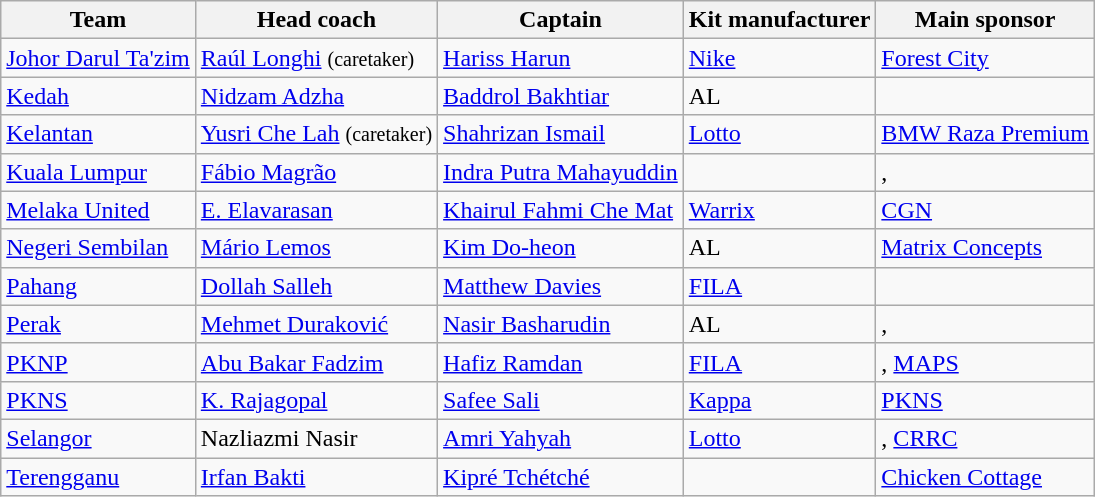<table class="wikitable sortable" style="text-align:left;">
<tr>
<th>Team</th>
<th>Head coach</th>
<th>Captain</th>
<th>Kit manufacturer</th>
<th>Main sponsor</th>
</tr>
<tr>
<td><a href='#'>Johor Darul Ta'zim</a></td>
<td> <a href='#'>Raúl Longhi</a> <small>(caretaker)</small></td>
<td> <a href='#'>Hariss Harun</a></td>
<td><a href='#'>Nike</a></td>
<td><a href='#'>Forest City</a></td>
</tr>
<tr>
<td><a href='#'>Kedah</a></td>
<td> <a href='#'>Nidzam Adzha</a></td>
<td> <a href='#'>Baddrol Bakhtiar</a></td>
<td>AL</td>
<td></td>
</tr>
<tr>
<td><a href='#'>Kelantan</a></td>
<td> <a href='#'>Yusri Che Lah</a> <small>(caretaker)</small></td>
<td> <a href='#'>Shahrizan Ismail</a></td>
<td><a href='#'>Lotto</a></td>
<td><a href='#'>BMW Raza Premium</a></td>
</tr>
<tr>
<td><a href='#'>Kuala Lumpur</a></td>
<td> <a href='#'>Fábio Magrão</a></td>
<td> <a href='#'>Indra Putra Mahayuddin</a></td>
<td> </td>
<td>, </td>
</tr>
<tr>
<td><a href='#'>Melaka United</a></td>
<td> <a href='#'>E. Elavarasan</a></td>
<td> <a href='#'>Khairul Fahmi Che Mat</a></td>
<td><a href='#'>Warrix</a></td>
<td> <a href='#'>CGN</a></td>
</tr>
<tr>
<td><a href='#'>Negeri Sembilan</a></td>
<td> <a href='#'>Mário Lemos</a></td>
<td> <a href='#'>Kim Do-heon</a></td>
<td>AL</td>
<td><a href='#'>Matrix Concepts</a></td>
</tr>
<tr>
<td><a href='#'>Pahang</a></td>
<td> <a href='#'>Dollah Salleh</a></td>
<td> <a href='#'>Matthew Davies</a></td>
<td><a href='#'>FILA</a></td>
<td></td>
</tr>
<tr>
<td><a href='#'>Perak</a></td>
<td> <a href='#'>Mehmet Duraković</a></td>
<td> <a href='#'>Nasir Basharudin</a></td>
<td>AL</td>
<td>,  </td>
</tr>
<tr>
<td><a href='#'>PKNP</a></td>
<td> <a href='#'>Abu Bakar Fadzim</a></td>
<td> <a href='#'>Hafiz Ramdan</a></td>
<td><a href='#'>FILA</a></td>
<td> , <a href='#'>MAPS</a></td>
</tr>
<tr>
<td><a href='#'>PKNS</a></td>
<td> <a href='#'>K. Rajagopal</a></td>
<td> <a href='#'>Safee Sali</a></td>
<td><a href='#'>Kappa</a></td>
<td><a href='#'>PKNS</a></td>
</tr>
<tr>
<td><a href='#'>Selangor</a></td>
<td> Nazliazmi Nasir</td>
<td> <a href='#'>Amri Yahyah</a></td>
<td><a href='#'>Lotto</a></td>
<td>, <a href='#'>CRRC</a></td>
</tr>
<tr>
<td><a href='#'>Terengganu</a></td>
<td> <a href='#'>Irfan Bakti</a></td>
<td> <a href='#'>Kipré Tchétché</a></td>
<td></td>
<td><a href='#'>Chicken Cottage</a></td>
</tr>
</table>
